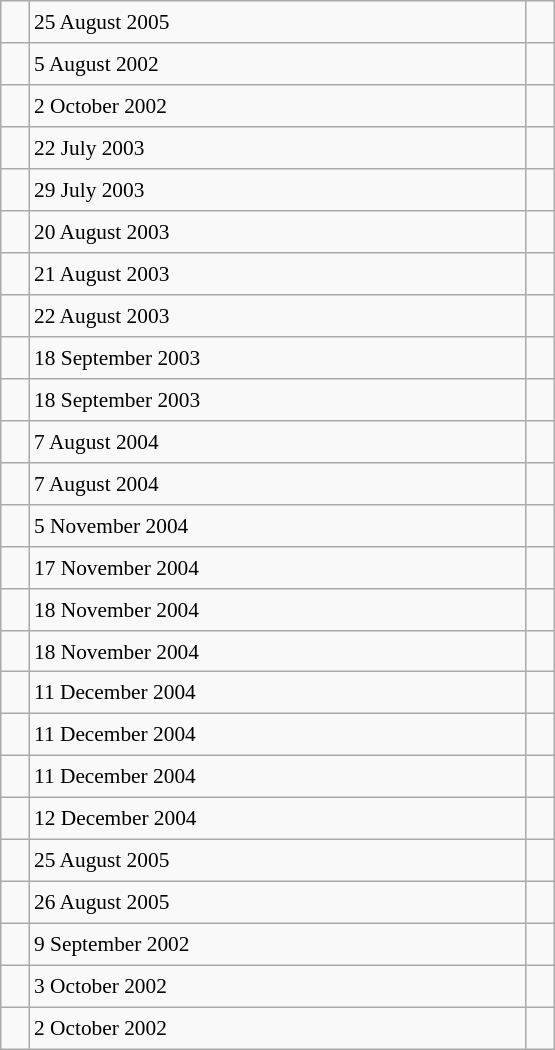<table class="wikitable" style="font-size: 89%; float: left; width: 26em; margin-right: 1em; height: 700px">
<tr>
<td></td>
<td>25 August 2005</td>
<td></td>
</tr>
<tr>
<td></td>
<td>5 August 2002</td>
<td></td>
</tr>
<tr>
<td></td>
<td>2 October 2002</td>
<td></td>
</tr>
<tr>
<td></td>
<td>22 July 2003</td>
<td></td>
</tr>
<tr>
<td></td>
<td>29 July 2003</td>
<td></td>
</tr>
<tr>
<td></td>
<td>20 August 2003</td>
<td></td>
</tr>
<tr>
<td></td>
<td>21 August 2003</td>
<td></td>
</tr>
<tr>
<td></td>
<td>22 August 2003</td>
<td></td>
</tr>
<tr>
<td></td>
<td>18 September 2003</td>
<td></td>
</tr>
<tr>
<td></td>
<td>18 September 2003</td>
<td></td>
</tr>
<tr>
<td></td>
<td>7 August 2004</td>
<td></td>
</tr>
<tr>
<td></td>
<td>7 August 2004</td>
<td></td>
</tr>
<tr>
<td></td>
<td>5 November 2004</td>
<td></td>
</tr>
<tr>
<td></td>
<td>17 November 2004</td>
<td></td>
</tr>
<tr>
<td></td>
<td>18 November 2004</td>
<td></td>
</tr>
<tr>
<td></td>
<td>18 November 2004</td>
<td></td>
</tr>
<tr>
<td></td>
<td>11 December 2004</td>
<td></td>
</tr>
<tr>
<td></td>
<td>11 December 2004</td>
<td></td>
</tr>
<tr>
<td></td>
<td>11 December 2004</td>
<td></td>
</tr>
<tr>
<td></td>
<td>12 December 2004</td>
<td></td>
</tr>
<tr>
<td></td>
<td>25 August 2005</td>
<td></td>
</tr>
<tr>
<td></td>
<td>26 August 2005</td>
<td></td>
</tr>
<tr>
<td></td>
<td>9 September 2002</td>
<td></td>
</tr>
<tr>
<td></td>
<td>3 October 2002</td>
<td></td>
</tr>
<tr>
<td></td>
<td>2 October 2002</td>
<td></td>
</tr>
</table>
